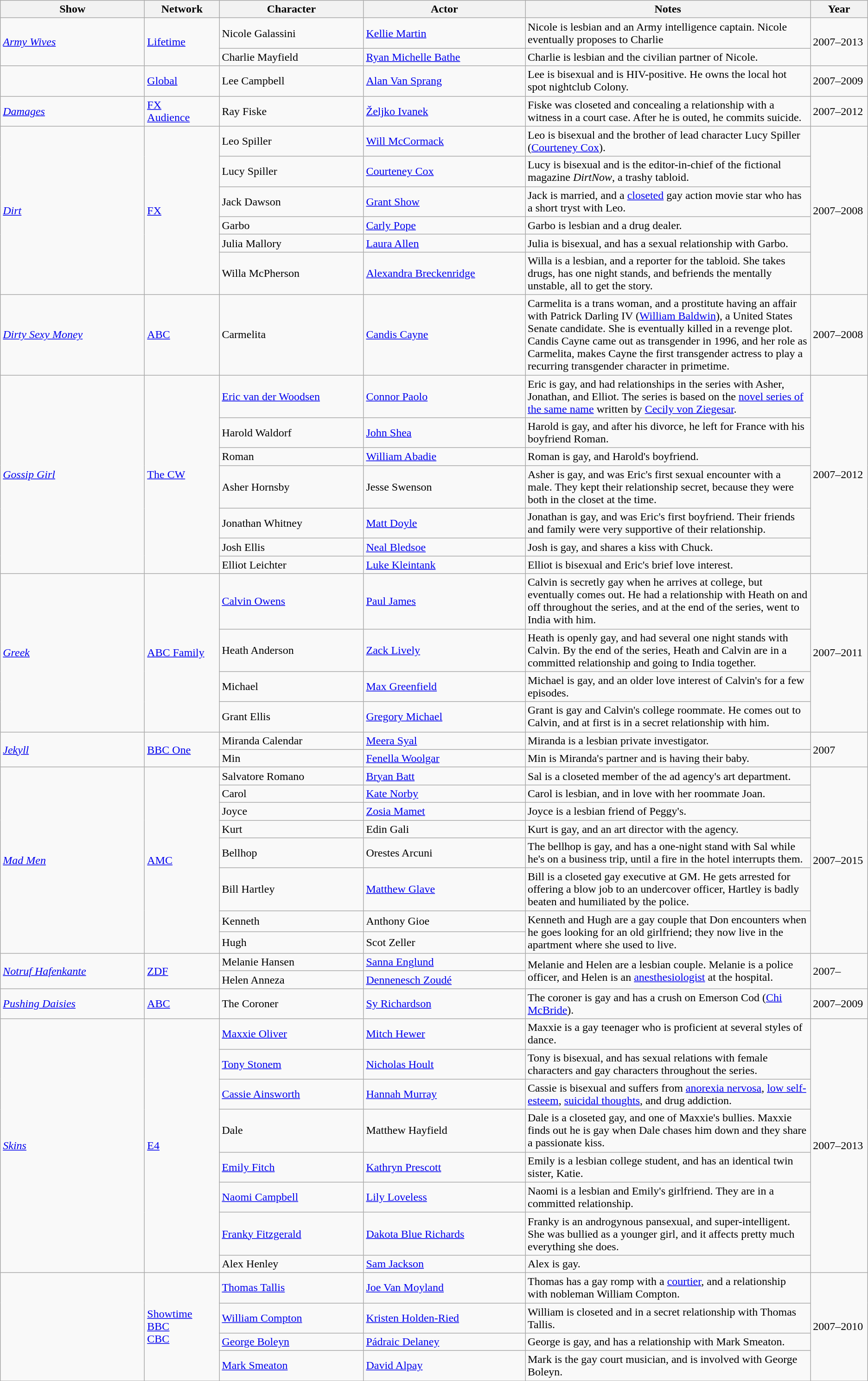<table class="sortable wikitable" style="margins:auto; width=100%;">
<tr>
<th style="width:200px;">Show</th>
<th style="width:100px;">Network</th>
<th style="width:200px;">Character</th>
<th style="width:225px;">Actor</th>
<th>Notes</th>
<th style="width:75px;">Year</th>
</tr>
<tr>
<td rowspan="2"><em><a href='#'>Army Wives</a></em></td>
<td rowspan="2"><a href='#'>Lifetime</a></td>
<td>Nicole Galassini</td>
<td><a href='#'>Kellie Martin</a></td>
<td>Nicole is lesbian and an Army intelligence captain. Nicole eventually proposes to Charlie</td>
<td rowspan="2">2007–2013</td>
</tr>
<tr>
<td>Charlie Mayfield</td>
<td><a href='#'>Ryan Michelle Bathe</a></td>
<td>Charlie is lesbian and the civilian partner of Nicole.</td>
</tr>
<tr>
<td><em></em></td>
<td><a href='#'>Global</a></td>
<td>Lee Campbell</td>
<td><a href='#'>Alan Van Sprang</a></td>
<td>Lee is bisexual and is HIV-positive. He owns the local hot spot nightclub Colony.</td>
<td>2007–2009</td>
</tr>
<tr>
<td><em><a href='#'>Damages</a></em></td>
<td><a href='#'>FX</a> <br> <a href='#'>Audience</a></td>
<td>Ray Fiske</td>
<td><a href='#'>Željko Ivanek</a></td>
<td>Fiske was closeted and concealing a relationship with a witness in a court case. After he is outed, he commits suicide.</td>
<td>2007–2012</td>
</tr>
<tr>
<td rowspan="6"><em><a href='#'>Dirt</a></em></td>
<td rowspan="6"><a href='#'>FX</a></td>
<td>Leo Spiller</td>
<td><a href='#'>Will McCormack</a></td>
<td>Leo is bisexual and the brother of lead character Lucy Spiller (<a href='#'>Courteney Cox</a>).</td>
<td rowspan="6">2007–2008</td>
</tr>
<tr>
<td>Lucy Spiller</td>
<td><a href='#'>Courteney Cox</a></td>
<td>Lucy is bisexual and is the editor-in-chief of the fictional magazine <em>DirtNow</em>, a trashy tabloid.</td>
</tr>
<tr>
<td>Jack Dawson</td>
<td><a href='#'>Grant Show</a></td>
<td>Jack is married, and a <a href='#'>closeted</a> gay action movie star who has a short tryst with Leo.</td>
</tr>
<tr>
<td>Garbo</td>
<td><a href='#'>Carly Pope</a></td>
<td>Garbo is lesbian and a drug dealer.</td>
</tr>
<tr>
<td>Julia Mallory</td>
<td><a href='#'>Laura Allen</a></td>
<td>Julia is bisexual, and has a sexual relationship with Garbo.</td>
</tr>
<tr>
<td>Willa McPherson</td>
<td><a href='#'>Alexandra Breckenridge</a></td>
<td>Willa is a lesbian, and a reporter for the tabloid. She takes drugs, has one night stands, and befriends the mentally unstable, all to get the story.</td>
</tr>
<tr>
<td><em><a href='#'>Dirty Sexy Money</a></em></td>
<td><a href='#'>ABC</a></td>
<td>Carmelita</td>
<td><a href='#'>Candis Cayne</a></td>
<td>Carmelita is a trans woman, and a prostitute having an affair with Patrick Darling IV (<a href='#'>William Baldwin</a>), a United States Senate candidate. She is eventually killed in a revenge plot. Candis Cayne came out as transgender in 1996, and  her role as Carmelita, makes Cayne the first transgender actress to play a recurring transgender character in primetime.</td>
<td>2007–2008</td>
</tr>
<tr>
<td rowspan="7"><em><a href='#'>Gossip Girl</a></em></td>
<td rowspan="7"><a href='#'>The CW</a></td>
<td><a href='#'>Eric van der Woodsen</a></td>
<td><a href='#'>Connor Paolo</a></td>
<td>Eric is gay, and had relationships in the series with Asher, Jonathan, and Elliot. The series is based on the <a href='#'>novel series of the same name</a> written by <a href='#'>Cecily von Ziegesar</a>.</td>
<td rowspan="7">2007–2012</td>
</tr>
<tr>
<td>Harold Waldorf</td>
<td><a href='#'>John Shea</a></td>
<td>Harold is gay, and after his divorce, he left for France with his boyfriend Roman.</td>
</tr>
<tr>
<td>Roman</td>
<td><a href='#'>William Abadie</a></td>
<td>Roman is gay, and Harold's boyfriend.</td>
</tr>
<tr>
<td>Asher Hornsby</td>
<td>Jesse Swenson</td>
<td>Asher is gay, and was Eric's first sexual encounter with a male. They kept their relationship secret, because they were both in the closet at the time.</td>
</tr>
<tr>
<td>Jonathan Whitney</td>
<td><a href='#'>Matt Doyle</a></td>
<td>Jonathan is gay, and was Eric's first boyfriend. Their friends and family were very supportive of their relationship.</td>
</tr>
<tr>
<td>Josh Ellis</td>
<td><a href='#'>Neal Bledsoe</a></td>
<td>Josh is gay, and shares a kiss with Chuck.</td>
</tr>
<tr>
<td>Elliot Leichter</td>
<td><a href='#'>Luke Kleintank</a></td>
<td>Elliot is bisexual and Eric's brief love interest.</td>
</tr>
<tr>
<td rowspan="4"><em><a href='#'>Greek</a></em></td>
<td rowspan="4"><a href='#'>ABC Family</a></td>
<td><a href='#'>Calvin Owens</a></td>
<td><a href='#'>Paul James</a></td>
<td>Calvin is secretly gay when he arrives at college, but eventually comes out. He had a relationship with Heath on and off throughout the series, and at the end of the series, went to India with him.</td>
<td rowspan="4">2007–2011</td>
</tr>
<tr>
<td>Heath Anderson</td>
<td><a href='#'>Zack Lively</a></td>
<td>Heath is openly gay, and had several one night stands with Calvin. By the end of the series, Heath and Calvin are in a committed relationship and going to India together.</td>
</tr>
<tr>
<td>Michael</td>
<td><a href='#'>Max Greenfield</a></td>
<td>Michael is gay, and an older love interest of Calvin's for a few episodes.</td>
</tr>
<tr>
<td>Grant Ellis</td>
<td><a href='#'>Gregory Michael</a></td>
<td>Grant is gay and Calvin's college roommate. He comes out to Calvin, and at first is in a secret relationship with him.</td>
</tr>
<tr>
<td rowspan="2"><em><a href='#'>Jekyll</a></em></td>
<td rowspan="2"><a href='#'>BBC One</a></td>
<td>Miranda Calendar</td>
<td><a href='#'>Meera Syal</a></td>
<td>Miranda is a lesbian private investigator.</td>
<td rowspan="2">2007</td>
</tr>
<tr>
<td>Min</td>
<td><a href='#'>Fenella Woolgar</a></td>
<td>Min is Miranda's partner and is having their baby.</td>
</tr>
<tr>
<td rowspan="8"><em><a href='#'>Mad Men</a></em></td>
<td rowspan="8"><a href='#'>AMC</a></td>
<td>Salvatore Romano</td>
<td><a href='#'>Bryan Batt</a></td>
<td>Sal is a closeted member of the ad agency's art department.</td>
<td rowspan="8">2007–2015</td>
</tr>
<tr>
<td>Carol</td>
<td><a href='#'>Kate Norby</a></td>
<td>Carol is lesbian, and in love with her roommate Joan.</td>
</tr>
<tr>
<td>Joyce</td>
<td><a href='#'>Zosia Mamet</a></td>
<td>Joyce is a lesbian friend of Peggy's.</td>
</tr>
<tr>
<td>Kurt</td>
<td>Edin Gali</td>
<td>Kurt is gay, and an art director with the agency.</td>
</tr>
<tr>
<td>Bellhop</td>
<td>Orestes Arcuni</td>
<td>The bellhop is gay, and has a one-night stand with Sal while he's on a business trip, until a fire in the hotel interrupts them.</td>
</tr>
<tr>
<td>Bill Hartley</td>
<td><a href='#'>Matthew Glave</a></td>
<td>Bill is a closeted gay executive at GM. He gets arrested for offering a blow job to an undercover officer, Hartley is badly beaten and humiliated by the police.</td>
</tr>
<tr>
<td>Kenneth</td>
<td>Anthony Gioe</td>
<td rowspan="2">Kenneth and Hugh are a gay couple that Don encounters when he goes looking for an old girlfriend; they now live in the apartment where she used to live.</td>
</tr>
<tr>
<td>Hugh</td>
<td>Scot Zeller</td>
</tr>
<tr>
<td rowspan="2"><em><a href='#'>Notruf Hafenkante</a></em></td>
<td rowspan="2"><a href='#'>ZDF</a></td>
<td>Melanie Hansen</td>
<td><a href='#'>Sanna Englund</a></td>
<td rowspan="2">Melanie and Helen are a lesbian couple. Melanie is a police officer, and Helen is an <a href='#'>anesthesiologist</a> at the hospital.</td>
<td rowspan="2">2007–</td>
</tr>
<tr>
<td>Helen Anneza</td>
<td><a href='#'>Dennenesch Zoudé</a></td>
</tr>
<tr>
<td><em><a href='#'>Pushing Daisies</a></em></td>
<td><a href='#'>ABC</a></td>
<td>The Coroner</td>
<td><a href='#'>Sy Richardson</a></td>
<td>The coroner is gay and has a crush on Emerson Cod (<a href='#'>Chi McBride</a>).</td>
<td>2007–2009</td>
</tr>
<tr>
<td rowspan="8"><em><a href='#'>Skins</a></em></td>
<td rowspan="8"><a href='#'>E4</a></td>
<td><a href='#'>Maxxie Oliver</a></td>
<td><a href='#'>Mitch Hewer</a></td>
<td>Maxxie is a gay teenager who is proficient at several styles of dance.</td>
<td rowspan="8">2007–2013</td>
</tr>
<tr>
<td><a href='#'>Tony Stonem</a></td>
<td><a href='#'>Nicholas Hoult</a></td>
<td>Tony is bisexual, and has sexual relations with female characters and gay characters throughout the series.</td>
</tr>
<tr>
<td><a href='#'>Cassie Ainsworth</a></td>
<td><a href='#'>Hannah Murray</a></td>
<td>Cassie is bisexual and suffers from <a href='#'>anorexia nervosa</a>, <a href='#'>low self-esteem</a>, <a href='#'>suicidal thoughts</a>, and drug addiction.</td>
</tr>
<tr>
<td>Dale</td>
<td>Matthew Hayfield</td>
<td>Dale is a closeted gay, and one of Maxxie's bullies. Maxxie finds out he is gay when Dale chases him down and they share a passionate kiss.</td>
</tr>
<tr>
<td><a href='#'>Emily Fitch</a></td>
<td><a href='#'>Kathryn Prescott</a></td>
<td>Emily is a lesbian college student, and has an identical twin sister, Katie.</td>
</tr>
<tr>
<td><a href='#'>Naomi Campbell</a></td>
<td><a href='#'>Lily Loveless</a></td>
<td>Naomi is a lesbian and Emily's girlfriend. They are in a committed relationship.</td>
</tr>
<tr>
<td><a href='#'>Franky Fitzgerald</a></td>
<td><a href='#'>Dakota Blue Richards</a></td>
<td>Franky is an androgynous pansexual, and super-intelligent. She was bullied as a younger girl, and it affects pretty much everything she does.</td>
</tr>
<tr>
<td>Alex Henley</td>
<td><a href='#'>Sam Jackson</a></td>
<td>Alex is gay.</td>
</tr>
<tr>
<td rowspan="4"><em></em></td>
<td rowspan="4"><a href='#'>Showtime</a> <br> <a href='#'>BBC</a> <br> <a href='#'>CBC</a></td>
<td><a href='#'>Thomas Tallis</a></td>
<td><a href='#'>Joe Van Moyland</a></td>
<td>Thomas has a gay romp with a <a href='#'>courtier</a>, and a relationship with nobleman William Compton.</td>
<td rowspan="4">2007–2010</td>
</tr>
<tr>
<td><a href='#'>William Compton</a></td>
<td><a href='#'>Kristen Holden-Ried</a></td>
<td>William is closeted and in a secret relationship with Thomas Tallis.</td>
</tr>
<tr>
<td><a href='#'>George Boleyn</a></td>
<td><a href='#'>Pádraic Delaney</a></td>
<td>George is gay, and has a relationship with Mark Smeaton.</td>
</tr>
<tr>
<td><a href='#'>Mark Smeaton</a></td>
<td><a href='#'>David Alpay</a></td>
<td>Mark is the gay court musician, and is involved with George Boleyn.</td>
</tr>
<tr>
</tr>
</table>
